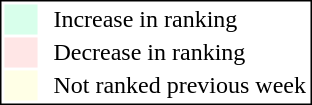<table style="border:1px solid black; float:right;">
<tr>
<td style="background:#D8FFEB; width:20px;"></td>
<td> </td>
<td>Increase in ranking</td>
</tr>
<tr>
<td style="background:#FFE6E6; width:20px;"></td>
<td> </td>
<td>Decrease in ranking</td>
</tr>
<tr>
<td style="background:#FFFFE6; width:20px;"></td>
<td> </td>
<td>Not ranked previous week</td>
</tr>
</table>
